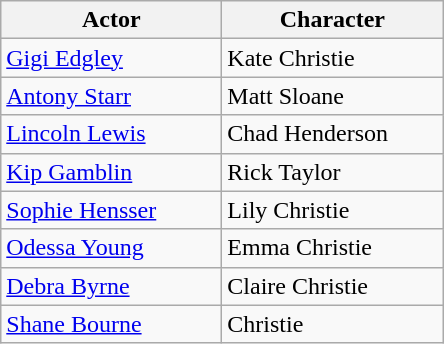<table class="wikitable sortable plainrowheaders">
<tr>
<th scope="col" style="width:140px;">Actor</th>
<th scope="col" style="width:140px;">Character</th>
</tr>
<tr>
<td><a href='#'>Gigi Edgley</a></td>
<td>Kate Christie</td>
</tr>
<tr>
<td><a href='#'>Antony Starr</a></td>
<td>Matt Sloane</td>
</tr>
<tr>
<td><a href='#'>Lincoln Lewis</a></td>
<td>Chad Henderson</td>
</tr>
<tr>
<td><a href='#'>Kip Gamblin</a></td>
<td>Rick Taylor</td>
</tr>
<tr>
<td><a href='#'>Sophie Hensser</a></td>
<td>Lily Christie</td>
</tr>
<tr>
<td><a href='#'>Odessa Young</a></td>
<td>Emma Christie</td>
</tr>
<tr>
<td><a href='#'>Debra Byrne</a></td>
<td>Claire Christie</td>
</tr>
<tr>
<td><a href='#'>Shane Bourne</a></td>
<td Jim>Christie</td>
</tr>
</table>
